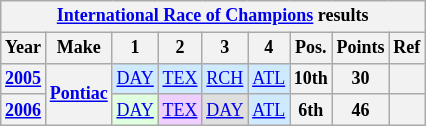<table class="wikitable" style="text-align:center; font-size:75%">
<tr>
<th colspan=9><a href='#'>International Race of Champions</a> results</th>
</tr>
<tr>
<th>Year</th>
<th>Make</th>
<th>1</th>
<th>2</th>
<th>3</th>
<th>4</th>
<th>Pos.</th>
<th>Points</th>
<th>Ref</th>
</tr>
<tr>
<th><a href='#'>2005</a></th>
<th rowspan=2><a href='#'>Pontiac</a></th>
<td style="background:#CFEAFF;"><a href='#'>DAY</a><br></td>
<td style="background:#CFEAFF;"><a href='#'>TEX</a><br></td>
<td style="background:#CFEAFF;"><a href='#'>RCH</a><br></td>
<td style="background:#CFEAFF;"><a href='#'>ATL</a><br></td>
<th>10th</th>
<th>30</th>
<th></th>
</tr>
<tr>
<th><a href='#'>2006</a></th>
<td style="background:#DFFFDF;"><a href='#'>DAY</a><br></td>
<td style="background:#EFCFFF;"><a href='#'>TEX</a><br></td>
<td style="background:#DFDFDF;"><a href='#'>DAY</a><br></td>
<td style="background:#CFEAFF;"><a href='#'>ATL</a><br></td>
<th>6th</th>
<th>46</th>
<th></th>
</tr>
</table>
